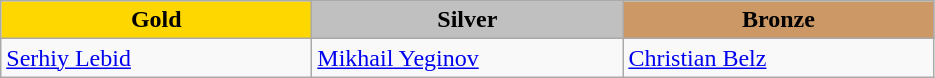<table class="wikitable" style="text-align:left">
<tr align="center">
<td width=200 bgcolor=gold><strong>Gold</strong></td>
<td width=200 bgcolor=silver><strong>Silver</strong></td>
<td width=200 bgcolor=CC9966><strong>Bronze</strong></td>
</tr>
<tr>
<td><a href='#'>Serhiy Lebid</a><br><em></em></td>
<td><a href='#'>Mikhail Yeginov</a><br><em></em></td>
<td><a href='#'>Christian Belz</a><br><em></em></td>
</tr>
</table>
